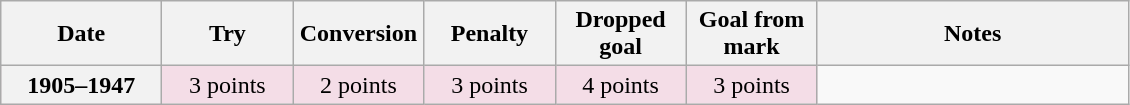<table class="wikitable">
<tr>
<th scope="col" width="100px">Date</th>
<th scope="col" width="80px">Try</th>
<th scope="col" width="80px">Conversion</th>
<th scope="col" width="80px">Penalty</th>
<th scope="col" width="80px">Dropped goal</th>
<th scope="col" width="80px">Goal from mark</th>
<th scope="col" width="200px">Notes<br></th>
</tr>
<tr style="text-align:center;background:#F4DDE7;">
<th>1905–1947</th>
<td>3 points</td>
<td>2 points</td>
<td>3 points</td>
<td>4 points</td>
<td>3 points<br></td>
</tr>
</table>
